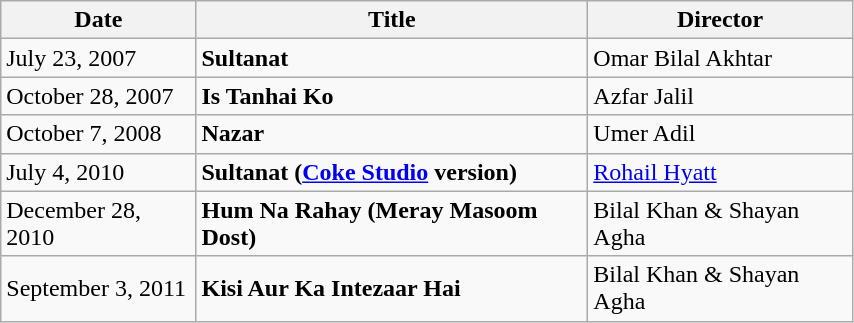<table class="wikitable sortable" width=45%>
<tr>
<th>Date</th>
<th>Title</th>
<th>Director</th>
</tr>
<tr>
<td>July 23, 2007</td>
<td><strong>Sultanat</strong></td>
<td>Omar Bilal Akhtar</td>
</tr>
<tr>
<td>October 28, 2007</td>
<td><strong>Is Tanhai Ko</strong></td>
<td>Azfar Jalil</td>
</tr>
<tr>
<td>October 7, 2008</td>
<td><strong>Nazar</strong></td>
<td>Umer Adil</td>
</tr>
<tr>
<td>July 4, 2010</td>
<td><strong>Sultanat (<a href='#'>Coke Studio</a> version)</strong></td>
<td><a href='#'>Rohail Hyatt</a></td>
</tr>
<tr>
<td>December 28, 2010</td>
<td><strong>Hum Na Rahay (Meray Masoom Dost)</strong></td>
<td>Bilal Khan & Shayan Agha</td>
</tr>
<tr>
<td>September 3, 2011</td>
<td><strong>Kisi Aur Ka Intezaar Hai</strong></td>
<td>Bilal Khan & Shayan Agha</td>
</tr>
</table>
